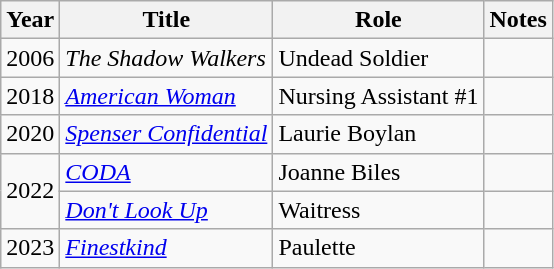<table class="wikitable sortable">
<tr>
<th>Year</th>
<th>Title</th>
<th>Role</th>
<th>Notes</th>
</tr>
<tr>
<td>2006</td>
<td><em>The Shadow Walkers</em></td>
<td>Undead Soldier</td>
<td></td>
</tr>
<tr>
<td>2018</td>
<td><em><a href='#'>American Woman</a></em></td>
<td>Nursing Assistant #1</td>
<td></td>
</tr>
<tr>
<td>2020</td>
<td><em><a href='#'>Spenser Confidential</a></em></td>
<td>Laurie Boylan</td>
<td></td>
</tr>
<tr>
<td rowspan="2">2022</td>
<td><em><a href='#'>CODA</a></em></td>
<td>Joanne Biles</td>
<td></td>
</tr>
<tr>
<td><em><a href='#'>Don't Look Up</a></em></td>
<td>Waitress</td>
<td></td>
</tr>
<tr>
<td>2023</td>
<td><em><a href='#'>Finestkind</a></em></td>
<td>Paulette</td>
<td></td>
</tr>
</table>
